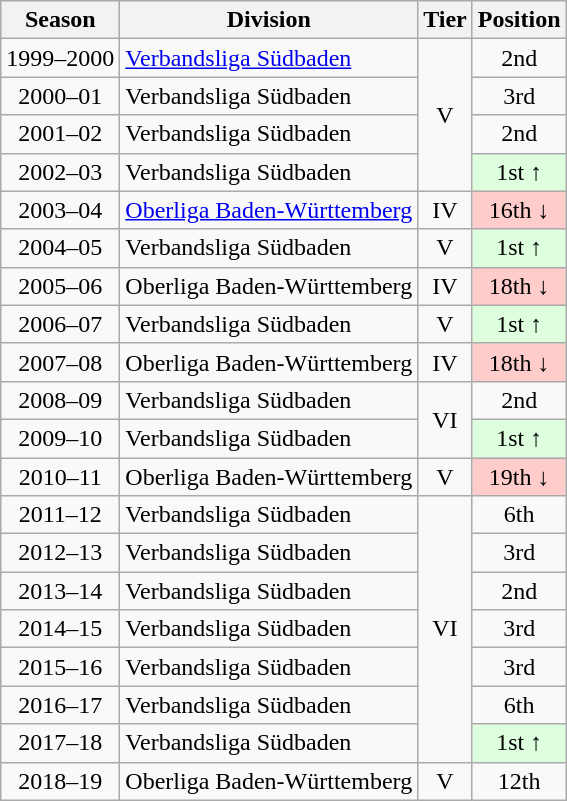<table class="wikitable">
<tr>
<th>Season</th>
<th>Division</th>
<th>Tier</th>
<th>Position</th>
</tr>
<tr align="center">
<td>1999–2000</td>
<td align="left"><a href='#'>Verbandsliga Südbaden</a></td>
<td rowspan=4>V</td>
<td>2nd</td>
</tr>
<tr align="center">
<td>2000–01</td>
<td align="left">Verbandsliga Südbaden</td>
<td>3rd</td>
</tr>
<tr align="center">
<td>2001–02</td>
<td align="left">Verbandsliga Südbaden</td>
<td>2nd</td>
</tr>
<tr align="center">
<td>2002–03</td>
<td align="left">Verbandsliga Südbaden</td>
<td style="background:#ddffdd">1st ↑</td>
</tr>
<tr align="center">
<td>2003–04</td>
<td align="left"><a href='#'>Oberliga Baden-Württemberg</a></td>
<td>IV</td>
<td style="background:#ffcccc">16th ↓</td>
</tr>
<tr align="center">
<td>2004–05</td>
<td align="left">Verbandsliga Südbaden</td>
<td>V</td>
<td style="background:#ddffdd">1st ↑</td>
</tr>
<tr align="center">
<td>2005–06</td>
<td align="left">Oberliga Baden-Württemberg</td>
<td>IV</td>
<td style="background:#ffcccc">18th ↓</td>
</tr>
<tr align="center">
<td>2006–07</td>
<td align="left">Verbandsliga Südbaden</td>
<td>V</td>
<td style="background:#ddffdd">1st ↑</td>
</tr>
<tr align="center">
<td>2007–08</td>
<td align="left">Oberliga Baden-Württemberg</td>
<td>IV</td>
<td style="background:#ffcccc">18th ↓</td>
</tr>
<tr align="center">
<td>2008–09</td>
<td align="left">Verbandsliga Südbaden</td>
<td rowspan=2>VI</td>
<td>2nd</td>
</tr>
<tr align="center">
<td>2009–10</td>
<td align="left">Verbandsliga Südbaden</td>
<td style="background:#ddffdd">1st ↑</td>
</tr>
<tr align="center">
<td>2010–11</td>
<td align="left">Oberliga Baden-Württemberg</td>
<td>V</td>
<td style="background:#ffcccc">19th ↓</td>
</tr>
<tr align="center">
<td>2011–12</td>
<td align="left">Verbandsliga Südbaden</td>
<td rowspan=7>VI</td>
<td>6th</td>
</tr>
<tr align="center">
<td>2012–13</td>
<td align="left">Verbandsliga Südbaden</td>
<td>3rd</td>
</tr>
<tr align="center">
<td>2013–14</td>
<td align="left">Verbandsliga Südbaden</td>
<td>2nd</td>
</tr>
<tr align="center">
<td>2014–15</td>
<td align="left">Verbandsliga Südbaden</td>
<td>3rd</td>
</tr>
<tr align="center">
<td>2015–16</td>
<td align="left">Verbandsliga Südbaden</td>
<td>3rd</td>
</tr>
<tr align="center">
<td>2016–17</td>
<td align="left">Verbandsliga Südbaden</td>
<td>6th</td>
</tr>
<tr align="center">
<td>2017–18</td>
<td align="left">Verbandsliga Südbaden</td>
<td style="background:#ddffdd">1st ↑</td>
</tr>
<tr align="center">
<td>2018–19</td>
<td align="left">Oberliga Baden-Württemberg</td>
<td rowspan=1>V</td>
<td>12th</td>
</tr>
</table>
